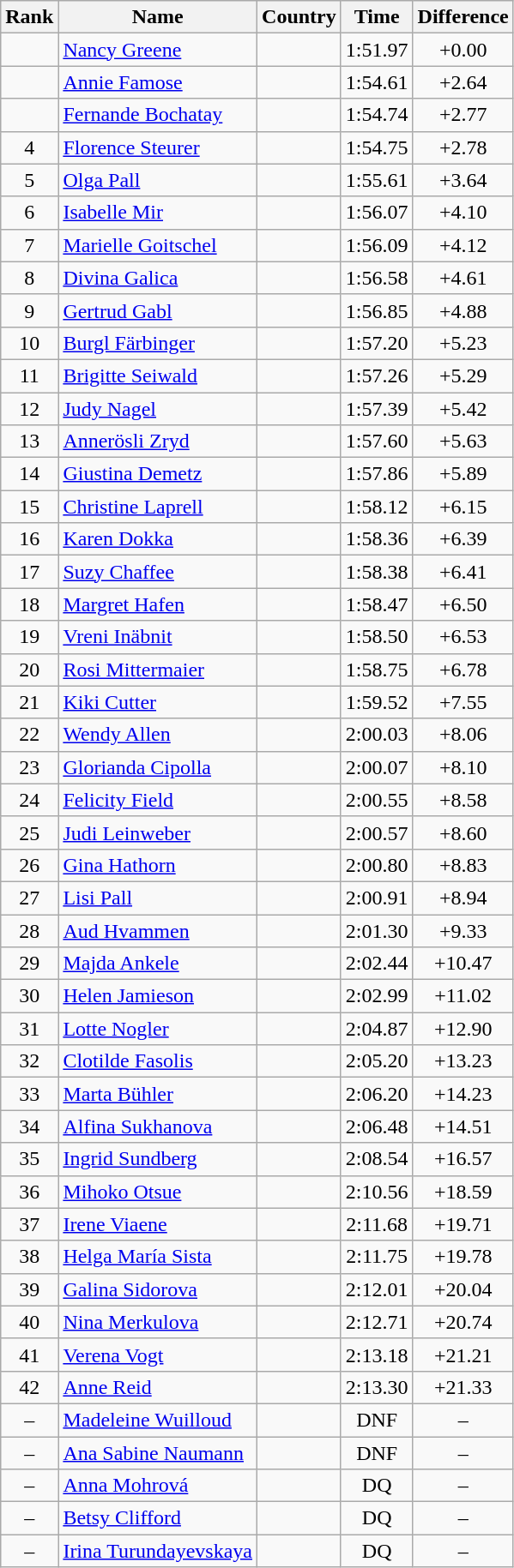<table class="wikitable sortable" style="text-align:center">
<tr>
<th>Rank</th>
<th>Name</th>
<th>Country</th>
<th>Time</th>
<th>Difference</th>
</tr>
<tr>
<td></td>
<td align=left><a href='#'>Nancy Greene</a></td>
<td align=left></td>
<td>1:51.97</td>
<td>+0.00</td>
</tr>
<tr>
<td></td>
<td align=left><a href='#'>Annie Famose</a></td>
<td align=left></td>
<td>1:54.61</td>
<td>+2.64</td>
</tr>
<tr>
<td></td>
<td align=left><a href='#'>Fernande Bochatay</a></td>
<td align=left></td>
<td>1:54.74</td>
<td>+2.77</td>
</tr>
<tr>
<td>4</td>
<td align=left><a href='#'>Florence Steurer</a></td>
<td align=left></td>
<td>1:54.75</td>
<td>+2.78</td>
</tr>
<tr>
<td>5</td>
<td align=left><a href='#'>Olga Pall</a></td>
<td align=left></td>
<td>1:55.61</td>
<td>+3.64</td>
</tr>
<tr>
<td>6</td>
<td align=left><a href='#'>Isabelle Mir</a></td>
<td align=left></td>
<td>1:56.07</td>
<td>+4.10</td>
</tr>
<tr>
<td>7</td>
<td align=left><a href='#'>Marielle Goitschel</a></td>
<td align=left></td>
<td>1:56.09</td>
<td>+4.12</td>
</tr>
<tr>
<td>8</td>
<td align=left><a href='#'>Divina Galica</a></td>
<td align=left></td>
<td>1:56.58</td>
<td>+4.61</td>
</tr>
<tr>
<td>9</td>
<td align=left><a href='#'>Gertrud Gabl</a></td>
<td align=left></td>
<td>1:56.85</td>
<td>+4.88</td>
</tr>
<tr>
<td>10</td>
<td align=left><a href='#'>Burgl Färbinger</a></td>
<td align=left></td>
<td>1:57.20</td>
<td>+5.23</td>
</tr>
<tr>
<td>11</td>
<td align=left><a href='#'>Brigitte Seiwald</a></td>
<td align=left></td>
<td>1:57.26</td>
<td>+5.29</td>
</tr>
<tr>
<td>12</td>
<td align=left><a href='#'>Judy Nagel</a></td>
<td align=left></td>
<td>1:57.39</td>
<td>+5.42</td>
</tr>
<tr>
<td>13</td>
<td align=left><a href='#'>Annerösli Zryd</a></td>
<td align=left></td>
<td>1:57.60</td>
<td>+5.63</td>
</tr>
<tr>
<td>14</td>
<td align=left><a href='#'>Giustina Demetz</a></td>
<td align=left></td>
<td>1:57.86</td>
<td>+5.89</td>
</tr>
<tr>
<td>15</td>
<td align=left><a href='#'>Christine Laprell</a></td>
<td align=left></td>
<td>1:58.12</td>
<td>+6.15</td>
</tr>
<tr>
<td>16</td>
<td align=left><a href='#'>Karen Dokka</a></td>
<td align=left></td>
<td>1:58.36</td>
<td>+6.39</td>
</tr>
<tr>
<td>17</td>
<td align=left><a href='#'>Suzy Chaffee</a></td>
<td align=left></td>
<td>1:58.38</td>
<td>+6.41</td>
</tr>
<tr>
<td>18</td>
<td align=left><a href='#'>Margret Hafen</a></td>
<td align=left></td>
<td>1:58.47</td>
<td>+6.50</td>
</tr>
<tr>
<td>19</td>
<td align=left><a href='#'>Vreni Inäbnit</a></td>
<td align=left></td>
<td>1:58.50</td>
<td>+6.53</td>
</tr>
<tr>
<td>20</td>
<td align=left><a href='#'>Rosi Mittermaier</a></td>
<td align=left></td>
<td>1:58.75</td>
<td>+6.78</td>
</tr>
<tr>
<td>21</td>
<td align=left><a href='#'>Kiki Cutter</a></td>
<td align=left></td>
<td>1:59.52</td>
<td>+7.55</td>
</tr>
<tr>
<td>22</td>
<td align=left><a href='#'>Wendy Allen</a></td>
<td align=left></td>
<td>2:00.03</td>
<td>+8.06</td>
</tr>
<tr>
<td>23</td>
<td align=left><a href='#'>Glorianda Cipolla</a></td>
<td align=left></td>
<td>2:00.07</td>
<td>+8.10</td>
</tr>
<tr>
<td>24</td>
<td align=left><a href='#'>Felicity Field</a></td>
<td align=left></td>
<td>2:00.55</td>
<td>+8.58</td>
</tr>
<tr>
<td>25</td>
<td align=left><a href='#'>Judi Leinweber</a></td>
<td align=left></td>
<td>2:00.57</td>
<td>+8.60</td>
</tr>
<tr>
<td>26</td>
<td align=left><a href='#'>Gina Hathorn</a></td>
<td align=left></td>
<td>2:00.80</td>
<td>+8.83</td>
</tr>
<tr>
<td>27</td>
<td align=left><a href='#'>Lisi Pall</a></td>
<td align=left></td>
<td>2:00.91</td>
<td>+8.94</td>
</tr>
<tr>
<td>28</td>
<td align=left><a href='#'>Aud Hvammen</a></td>
<td align=left></td>
<td>2:01.30</td>
<td>+9.33</td>
</tr>
<tr>
<td>29</td>
<td align=left><a href='#'>Majda Ankele</a></td>
<td align=left></td>
<td>2:02.44</td>
<td>+10.47</td>
</tr>
<tr>
<td>30</td>
<td align=left><a href='#'>Helen Jamieson</a></td>
<td align=left></td>
<td>2:02.99</td>
<td>+11.02</td>
</tr>
<tr>
<td>31</td>
<td align=left><a href='#'>Lotte Nogler</a></td>
<td align=left></td>
<td>2:04.87</td>
<td>+12.90</td>
</tr>
<tr>
<td>32</td>
<td align=left><a href='#'>Clotilde Fasolis</a></td>
<td align=left></td>
<td>2:05.20</td>
<td>+13.23</td>
</tr>
<tr>
<td>33</td>
<td align=left><a href='#'>Marta Bühler</a></td>
<td align=left></td>
<td>2:06.20</td>
<td>+14.23</td>
</tr>
<tr>
<td>34</td>
<td align=left><a href='#'>Alfina Sukhanova</a></td>
<td align=left></td>
<td>2:06.48</td>
<td>+14.51</td>
</tr>
<tr>
<td>35</td>
<td align=left><a href='#'>Ingrid Sundberg</a></td>
<td align=left></td>
<td>2:08.54</td>
<td>+16.57</td>
</tr>
<tr>
<td>36</td>
<td align=left><a href='#'>Mihoko Otsue</a></td>
<td align=left></td>
<td>2:10.56</td>
<td>+18.59</td>
</tr>
<tr>
<td>37</td>
<td align=left><a href='#'>Irene Viaene</a></td>
<td align=left></td>
<td>2:11.68</td>
<td>+19.71</td>
</tr>
<tr>
<td>38</td>
<td align=left><a href='#'>Helga María Sista</a></td>
<td align=left></td>
<td>2:11.75</td>
<td>+19.78</td>
</tr>
<tr>
<td>39</td>
<td align=left><a href='#'>Galina Sidorova</a></td>
<td align=left></td>
<td>2:12.01</td>
<td>+20.04</td>
</tr>
<tr>
<td>40</td>
<td align=left><a href='#'>Nina Merkulova</a></td>
<td align=left></td>
<td>2:12.71</td>
<td>+20.74</td>
</tr>
<tr>
<td>41</td>
<td align=left><a href='#'>Verena Vogt</a></td>
<td align=left></td>
<td>2:13.18</td>
<td>+21.21</td>
</tr>
<tr>
<td>42</td>
<td align=left><a href='#'>Anne Reid</a></td>
<td align=left></td>
<td>2:13.30</td>
<td>+21.33</td>
</tr>
<tr>
<td>–</td>
<td align=left><a href='#'>Madeleine Wuilloud</a></td>
<td align=left></td>
<td>DNF</td>
<td>–</td>
</tr>
<tr>
<td>–</td>
<td align=left><a href='#'>Ana Sabine Naumann</a></td>
<td align=left></td>
<td>DNF</td>
<td>–</td>
</tr>
<tr>
<td>–</td>
<td align=left><a href='#'>Anna Mohrová</a></td>
<td align=left></td>
<td>DQ</td>
<td>–</td>
</tr>
<tr>
<td>–</td>
<td align=left><a href='#'>Betsy Clifford</a></td>
<td align=left></td>
<td>DQ</td>
<td>–</td>
</tr>
<tr>
<td>–</td>
<td align=left><a href='#'>Irina Turundayevskaya</a></td>
<td align=left></td>
<td>DQ</td>
<td>–</td>
</tr>
</table>
